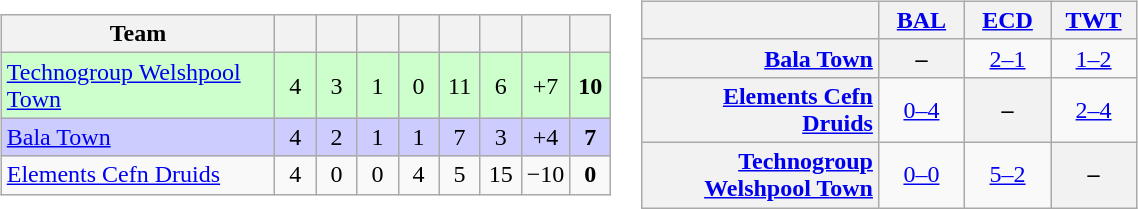<table>
<tr>
<td><br><table class="wikitable" style="text-align: center;">
<tr>
<th width=175>Team</th>
<th width=20></th>
<th width=20></th>
<th width=20></th>
<th width=20></th>
<th width=20></th>
<th width=20></th>
<th width=20></th>
<th width=20></th>
</tr>
<tr bgcolor="#ccffcc">
<td align=left><a href='#'>Technogroup Welshpool Town</a></td>
<td>4</td>
<td>3</td>
<td>1</td>
<td>0</td>
<td>11</td>
<td>6</td>
<td>+7</td>
<td><strong>10</strong></td>
</tr>
<tr bgcolor="#ccccff">
<td align=left><a href='#'>Bala Town</a></td>
<td>4</td>
<td>2</td>
<td>1</td>
<td>1</td>
<td>7</td>
<td>3</td>
<td>+4</td>
<td><strong>7</strong></td>
</tr>
<tr>
<td align=left><a href='#'>Elements Cefn Druids</a></td>
<td>4</td>
<td>0</td>
<td>0</td>
<td>4</td>
<td>5</td>
<td>15</td>
<td>−10</td>
<td><strong>0</strong></td>
</tr>
</table>
</td>
<td><br><table class="wikitable" style="text-align:center">
<tr>
<th width="150"> </th>
<th width="50"><a href='#'>BAL</a></th>
<th width="50"><a href='#'>ECD</a></th>
<th width="50"><a href='#'>TWT</a></th>
</tr>
<tr>
<th style="text-align:right;"><a href='#'>Bala Town</a></th>
<th>–</th>
<td title="Bala Town v Elements Cefn Druids"><a href='#'>2–1</a></td>
<td title="Bala Town v Technogroup Welshpool Town"><a href='#'>1–2</a></td>
</tr>
<tr>
<th style="text-align:right;"><a href='#'>Elements Cefn Druids</a></th>
<td title="Elements Cefn Druids v Bala Town"><a href='#'>0–4</a></td>
<th>–</th>
<td title="Elements Cefn Druids v Technogroup Welshpool Town"><a href='#'>2–4</a></td>
</tr>
<tr>
<th style="text-align:right;"><a href='#'>Technogroup Welshpool Town</a></th>
<td title="Technogroup Welshpool Town v Bala Town"><a href='#'>0–0</a></td>
<td title="Technogroup Welshpool Town v Elements Cefn Druids"><a href='#'>5–2</a></td>
<th>–</th>
</tr>
</table>
</td>
</tr>
</table>
